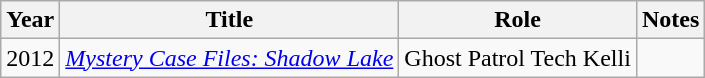<table class="wikitable">
<tr>
<th>Year</th>
<th>Title</th>
<th>Role</th>
<th>Notes</th>
</tr>
<tr>
<td>2012</td>
<td><em><a href='#'>Mystery Case Files: Shadow Lake</a></em></td>
<td>Ghost Patrol Tech Kelli</td>
<td></td>
</tr>
</table>
